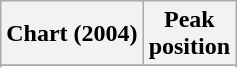<table class="wikitable sortable">
<tr style="background:#ebf5ff;">
<th align="left">Chart (2004)</th>
<th align="left">Peak<br> position</th>
</tr>
<tr>
</tr>
<tr>
</tr>
<tr>
</tr>
</table>
